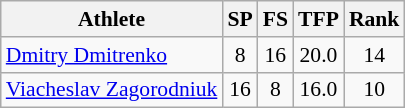<table class="wikitable" border="1" style="font-size:90%">
<tr>
<th>Athlete</th>
<th>SP</th>
<th>FS</th>
<th>TFP</th>
<th>Rank</th>
</tr>
<tr align=center>
<td align=left><a href='#'>Dmitry Dmitrenko</a></td>
<td>8</td>
<td>16</td>
<td>20.0</td>
<td>14</td>
</tr>
<tr align=center>
<td align=left><a href='#'>Viacheslav Zagorodniuk</a></td>
<td>16</td>
<td>8</td>
<td>16.0</td>
<td>10</td>
</tr>
</table>
